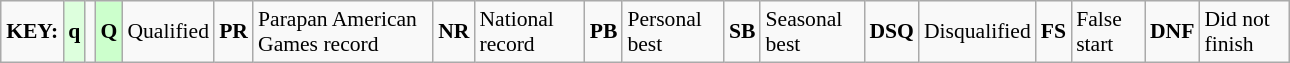<table class="wikitable" style="margin:0.5em auto; font-size:90%;position:relative;" width=68%>
<tr>
<td><strong>KEY:</strong></td>
<td bgcolor=ddffdd align=center><strong>q</strong></td>
<td></td>
<td bgcolor=ccffcc align=center><strong>Q</strong></td>
<td>Qualified</td>
<td align=center><strong>PR</strong></td>
<td>Parapan American Games record</td>
<td align=center><strong>NR</strong></td>
<td>National record</td>
<td align=center><strong>PB</strong></td>
<td>Personal best</td>
<td align=center><strong>SB</strong></td>
<td>Seasonal best</td>
<td align=center><strong>DSQ</strong></td>
<td>Disqualified</td>
<td align=center><strong>FS</strong></td>
<td>False start</td>
<td align=center><strong>DNF</strong></td>
<td>Did not finish</td>
</tr>
</table>
